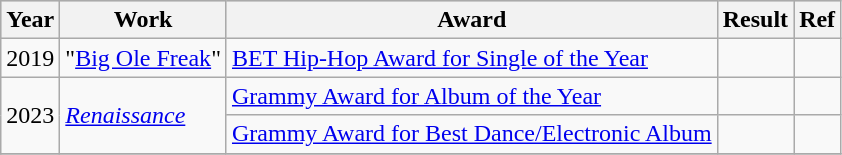<table class="wikitable">
<tr style="background:#ccc; text-align:center;">
<th scope="col">Year</th>
<th scope="col">Work</th>
<th scope="col">Award</th>
<th scope="col">Result</th>
<th>Ref</th>
</tr>
<tr>
<td>2019</td>
<td>"<a href='#'>Big Ole Freak</a>"</td>
<td><a href='#'>BET Hip-Hop Award for Single of the Year</a></td>
<td></td>
<td></td>
</tr>
<tr>
<td rowspan="2">2023</td>
<td rowspan="2"><a href='#'><em>Renaissance</em></a></td>
<td><a href='#'>Grammy Award for Album of the Year</a></td>
<td></td>
<td></td>
</tr>
<tr>
<td><a href='#'>Grammy Award for Best Dance/Electronic Album</a> </td>
<td></td>
<td></td>
</tr>
<tr>
</tr>
</table>
